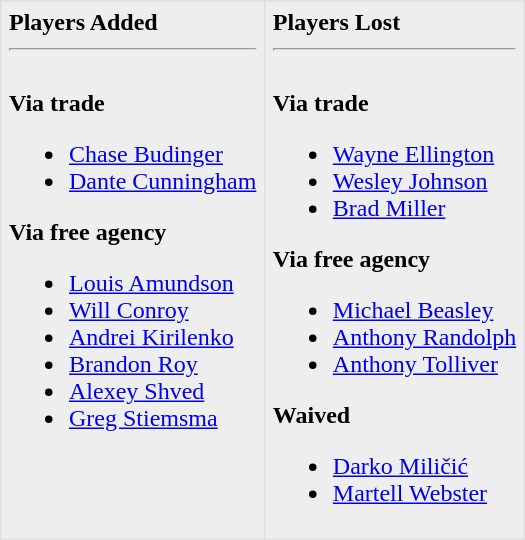<table border=1 style="border-collapse:collapse; background-color:#eeeeee" bordercolor="#DFDFDF" cellpadding="5">
<tr>
<td valign="top"><strong>Players Added</strong> <hr><br><strong>Via trade</strong><ul><li><a href='#'>Chase Budinger</a></li><li><a href='#'>Dante Cunningham</a></li></ul><strong>Via free agency</strong><ul><li><a href='#'>Louis Amundson</a></li><li><a href='#'>Will Conroy</a></li><li><a href='#'>Andrei Kirilenko</a></li><li><a href='#'>Brandon Roy</a></li><li><a href='#'>Alexey Shved</a></li><li><a href='#'>Greg Stiemsma</a></li></ul></td>
<td valign="top"><strong>Players Lost</strong> <hr><br><strong>Via trade</strong><ul><li><a href='#'>Wayne Ellington</a></li><li><a href='#'>Wesley Johnson</a></li><li><a href='#'>Brad Miller</a></li></ul><strong>Via free agency</strong><ul><li><a href='#'>Michael Beasley</a></li><li><a href='#'>Anthony Randolph</a></li><li><a href='#'>Anthony Tolliver</a></li></ul><strong>Waived</strong><ul><li><a href='#'>Darko Miličić</a></li><li><a href='#'>Martell Webster</a></li></ul></td>
</tr>
</table>
